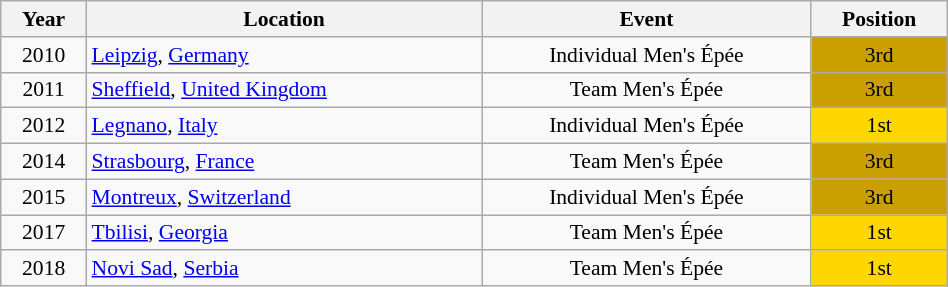<table class="wikitable" width="50%" style="font-size:90%; text-align:center;">
<tr>
<th>Year</th>
<th>Location</th>
<th>Event</th>
<th>Position</th>
</tr>
<tr>
<td>2010</td>
<td rowspan="1" align="left"> <a href='#'>Leipzig</a>, <a href='#'>Germany</a></td>
<td>Individual Men's Épée</td>
<td bgcolor="caramel">3rd</td>
</tr>
<tr>
<td>2011</td>
<td rowspan="1" align="left"> <a href='#'>Sheffield</a>, <a href='#'>United Kingdom</a></td>
<td>Team Men's Épée</td>
<td bgcolor="caramel">3rd</td>
</tr>
<tr>
<td>2012</td>
<td rowspan="1" align="left"> <a href='#'>Legnano</a>, <a href='#'>Italy</a></td>
<td>Individual Men's Épée</td>
<td bgcolor="gold">1st</td>
</tr>
<tr>
<td>2014</td>
<td rowspan="1" align="left"> <a href='#'>Strasbourg</a>, <a href='#'>France</a></td>
<td>Team Men's Épée</td>
<td bgcolor="caramel">3rd</td>
</tr>
<tr>
<td>2015</td>
<td rowspan="1" align="left"> <a href='#'>Montreux</a>, <a href='#'>Switzerland</a></td>
<td>Individual Men's Épée</td>
<td bgcolor="caramel">3rd</td>
</tr>
<tr>
<td>2017</td>
<td rowspan="1" align="left"> <a href='#'>Tbilisi</a>, <a href='#'>Georgia</a></td>
<td>Team Men's Épée</td>
<td bgcolor="gold">1st</td>
</tr>
<tr>
<td>2018</td>
<td rowspan="1" align="left"> <a href='#'>Novi Sad</a>, <a href='#'>Serbia</a></td>
<td>Team Men's Épée</td>
<td bgcolor="gold">1st</td>
</tr>
</table>
